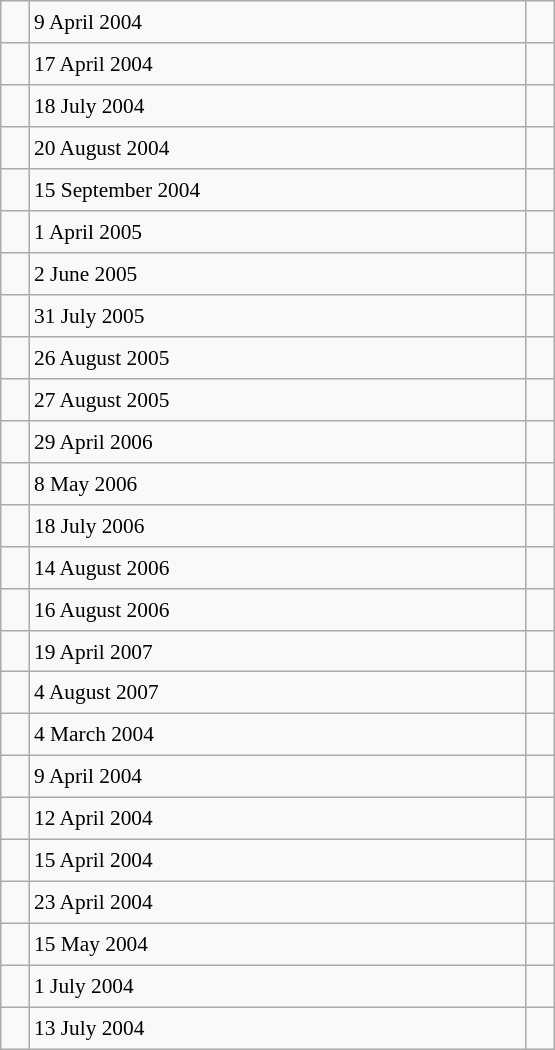<table class="wikitable" style="font-size: 89%; float: left; width: 26em; margin-right: 1em; height: 700px">
<tr>
<td></td>
<td>9 April 2004</td>
<td></td>
</tr>
<tr>
<td></td>
<td>17 April 2004</td>
<td></td>
</tr>
<tr>
<td></td>
<td>18 July 2004</td>
<td></td>
</tr>
<tr>
<td></td>
<td>20 August 2004</td>
<td></td>
</tr>
<tr>
<td></td>
<td>15 September 2004</td>
<td></td>
</tr>
<tr>
<td></td>
<td>1 April 2005</td>
<td></td>
</tr>
<tr>
<td></td>
<td>2 June 2005</td>
<td></td>
</tr>
<tr>
<td></td>
<td>31 July 2005</td>
<td></td>
</tr>
<tr>
<td></td>
<td>26 August 2005</td>
<td></td>
</tr>
<tr>
<td></td>
<td>27 August 2005</td>
<td></td>
</tr>
<tr>
<td></td>
<td>29 April 2006</td>
<td></td>
</tr>
<tr>
<td></td>
<td>8 May 2006</td>
<td></td>
</tr>
<tr>
<td></td>
<td>18 July 2006</td>
<td></td>
</tr>
<tr>
<td></td>
<td>14 August 2006</td>
<td></td>
</tr>
<tr>
<td></td>
<td>16 August 2006</td>
<td></td>
</tr>
<tr>
<td></td>
<td>19 April 2007</td>
<td></td>
</tr>
<tr>
<td></td>
<td>4 August 2007</td>
<td></td>
</tr>
<tr>
<td></td>
<td>4 March 2004</td>
<td></td>
</tr>
<tr>
<td></td>
<td>9 April 2004</td>
<td></td>
</tr>
<tr>
<td></td>
<td>12 April 2004</td>
<td></td>
</tr>
<tr>
<td></td>
<td>15 April 2004</td>
<td></td>
</tr>
<tr>
<td></td>
<td>23 April 2004</td>
<td></td>
</tr>
<tr>
<td></td>
<td>15 May 2004</td>
<td></td>
</tr>
<tr>
<td></td>
<td>1 July 2004</td>
<td></td>
</tr>
<tr>
<td></td>
<td>13 July 2004</td>
<td></td>
</tr>
</table>
